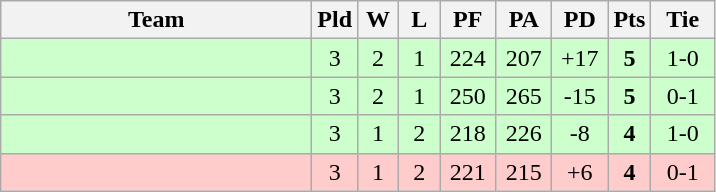<table class="wikitable" style="text-align:center;">
<tr>
<th width=200>Team</th>
<th width=20>Pld</th>
<th width=20>W</th>
<th width=20>L</th>
<th width=30>PF</th>
<th width=30>PA</th>
<th width=30>PD</th>
<th width=20>Pts</th>
<th width=35>Tie</th>
</tr>
<tr bgcolor="#ccffcc">
<td align=left></td>
<td>3</td>
<td>2</td>
<td>1</td>
<td>224</td>
<td>207</td>
<td>+17</td>
<td><strong>5</strong></td>
<td>1-0</td>
</tr>
<tr bgcolor="#ccffcc">
<td align=left></td>
<td>3</td>
<td>2</td>
<td>1</td>
<td>250</td>
<td>265</td>
<td>-15</td>
<td><strong>5</strong></td>
<td>0-1</td>
</tr>
<tr bgcolor="#ccffcc">
<td align=left></td>
<td>3</td>
<td>1</td>
<td>2</td>
<td>218</td>
<td>226</td>
<td>-8</td>
<td><strong>4</strong></td>
<td>1-0</td>
</tr>
<tr bgcolor=#ffcccc>
<td align=left></td>
<td>3</td>
<td>1</td>
<td>2</td>
<td>221</td>
<td>215</td>
<td>+6</td>
<td><strong>4</strong></td>
<td>0-1</td>
</tr>
</table>
